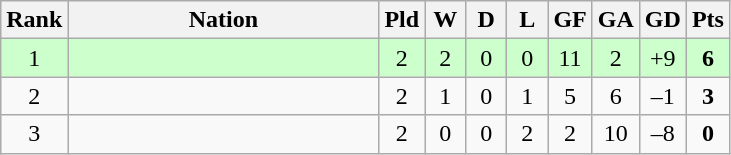<table class="wikitable" style="text-align: center;">
<tr>
<th width=5>Rank</th>
<th width=200>Nation</th>
<th width=20>Pld</th>
<th width=20>W</th>
<th width=20>D</th>
<th width=20>L</th>
<th width=20>GF</th>
<th width=20>GA</th>
<th width=20>GD</th>
<th width=20>Pts</th>
</tr>
<tr style="background:#ccffcc">
<td>1</td>
<td style="text-align:left"></td>
<td>2</td>
<td>2</td>
<td>0</td>
<td>0</td>
<td>11</td>
<td>2</td>
<td>+9</td>
<td><strong>6</strong></td>
</tr>
<tr>
<td>2</td>
<td style="text-align:left"></td>
<td>2</td>
<td>1</td>
<td>0</td>
<td>1</td>
<td>5</td>
<td>6</td>
<td>–1</td>
<td><strong>3</strong></td>
</tr>
<tr>
<td>3</td>
<td style="text-align:left"></td>
<td>2</td>
<td>0</td>
<td>0</td>
<td>2</td>
<td>2</td>
<td>10</td>
<td>–8</td>
<td><strong>0</strong></td>
</tr>
</table>
